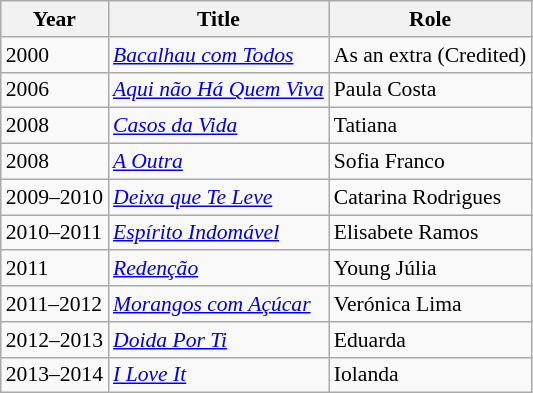<table class="wikitable" style="font-size: 90%;">
<tr>
<th>Year</th>
<th>Title</th>
<th>Role</th>
</tr>
<tr>
<td>2000</td>
<td><em><a href='#'>Bacalhau com Todos</a></em></td>
<td>As an extra (Credited)</td>
</tr>
<tr>
<td>2006</td>
<td><em><a href='#'>Aqui não Há Quem Viva</a></em></td>
<td>Paula Costa</td>
</tr>
<tr>
<td>2008</td>
<td><em><a href='#'>Casos da Vida</a></em></td>
<td>Tatiana</td>
</tr>
<tr>
<td>2008</td>
<td><em><a href='#'>A Outra</a></em></td>
<td>Sofia Franco</td>
</tr>
<tr>
<td>2009–2010</td>
<td><em><a href='#'>Deixa que Te Leve</a></em></td>
<td>Catarina Rodrigues</td>
</tr>
<tr>
<td>2010–2011</td>
<td><em><a href='#'>Espírito Indomável</a></em></td>
<td>Elisabete Ramos</td>
</tr>
<tr>
<td>2011</td>
<td><em><a href='#'>Redenção</a></em></td>
<td>Young Júlia</td>
</tr>
<tr>
<td>2011–2012</td>
<td><em><a href='#'>Morangos com Açúcar</a></em></td>
<td>Verónica Lima</td>
</tr>
<tr>
<td>2012–2013</td>
<td><em><a href='#'>Doida Por Ti</a></em></td>
<td>Eduarda</td>
</tr>
<tr>
<td>2013–2014</td>
<td><em><a href='#'>I Love It</a></em></td>
<td>Iolanda</td>
</tr>
</table>
